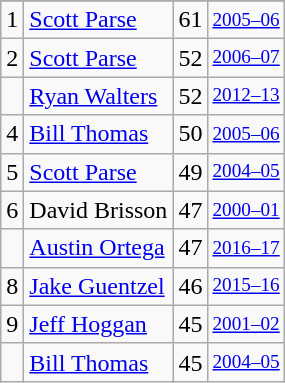<table class="wikitable">
<tr>
</tr>
<tr>
<td>1</td>
<td><a href='#'>Scott Parse</a></td>
<td>61</td>
<td style="font-size:80%;"><a href='#'>2005–06</a></td>
</tr>
<tr>
<td>2</td>
<td><a href='#'>Scott Parse</a></td>
<td>52</td>
<td style="font-size:80%;"><a href='#'>2006–07</a></td>
</tr>
<tr>
<td></td>
<td><a href='#'>Ryan Walters</a></td>
<td>52</td>
<td style="font-size:80%;"><a href='#'>2012–13</a></td>
</tr>
<tr>
<td>4</td>
<td><a href='#'>Bill Thomas</a></td>
<td>50</td>
<td style="font-size:80%;"><a href='#'>2005–06</a></td>
</tr>
<tr>
<td>5</td>
<td><a href='#'>Scott Parse</a></td>
<td>49</td>
<td style="font-size:80%;"><a href='#'>2004–05</a></td>
</tr>
<tr>
<td>6</td>
<td>David Brisson</td>
<td>47</td>
<td style="font-size:80%;"><a href='#'>2000–01</a></td>
</tr>
<tr>
<td></td>
<td><a href='#'>Austin Ortega</a></td>
<td>47</td>
<td style="font-size:80%;"><a href='#'>2016–17</a></td>
</tr>
<tr>
<td>8</td>
<td><a href='#'>Jake Guentzel</a></td>
<td>46</td>
<td style="font-size:80%;"><a href='#'>2015–16</a></td>
</tr>
<tr>
<td>9</td>
<td><a href='#'>Jeff Hoggan</a></td>
<td>45</td>
<td style="font-size:80%;"><a href='#'>2001–02</a></td>
</tr>
<tr>
<td></td>
<td><a href='#'>Bill Thomas</a></td>
<td>45</td>
<td style="font-size:80%;"><a href='#'>2004–05</a></td>
</tr>
</table>
